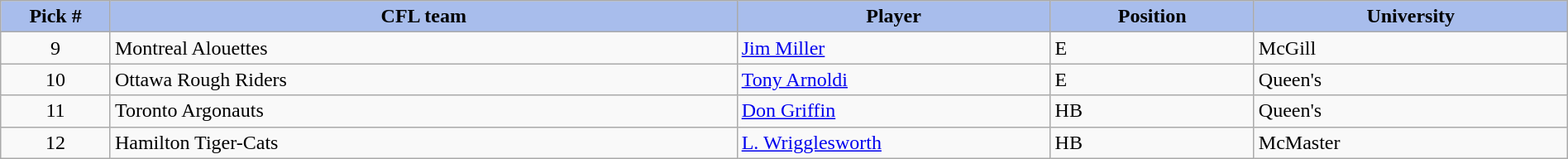<table class="wikitable" style="width: 100%">
<tr>
<th style="background:#A8BDEC;" width=7%>Pick #</th>
<th width=40% style="background:#A8BDEC;">CFL team</th>
<th width=20% style="background:#A8BDEC;">Player</th>
<th width=13% style="background:#A8BDEC;">Position</th>
<th width=20% style="background:#A8BDEC;">University</th>
</tr>
<tr>
<td align=center>9</td>
<td>Montreal Alouettes</td>
<td><a href='#'>Jim Miller</a></td>
<td>E</td>
<td>McGill</td>
</tr>
<tr>
<td align=center>10</td>
<td>Ottawa Rough Riders</td>
<td><a href='#'>Tony Arnoldi</a></td>
<td>E</td>
<td>Queen's</td>
</tr>
<tr>
<td align=center>11</td>
<td>Toronto Argonauts</td>
<td><a href='#'>Don Griffin</a></td>
<td>HB</td>
<td>Queen's</td>
</tr>
<tr>
<td align=center>12</td>
<td>Hamilton Tiger-Cats</td>
<td><a href='#'>L. Wrigglesworth</a></td>
<td>HB</td>
<td>McMaster</td>
</tr>
</table>
